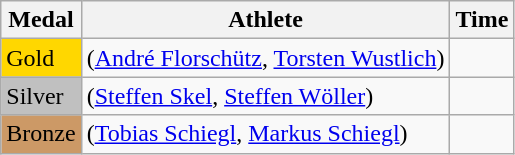<table class="wikitable">
<tr>
<th>Medal</th>
<th>Athlete</th>
<th>Time</th>
</tr>
<tr>
<td bgcolor="gold">Gold</td>
<td> (<a href='#'>André Florschütz</a>, <a href='#'>Torsten Wustlich</a>)</td>
<td></td>
</tr>
<tr>
<td bgcolor="silver">Silver</td>
<td> (<a href='#'>Steffen Skel</a>, <a href='#'>Steffen Wöller</a>)</td>
<td></td>
</tr>
<tr>
<td bgcolor="CC9966">Bronze</td>
<td> (<a href='#'>Tobias Schiegl</a>, <a href='#'>Markus Schiegl</a>)</td>
<td></td>
</tr>
</table>
